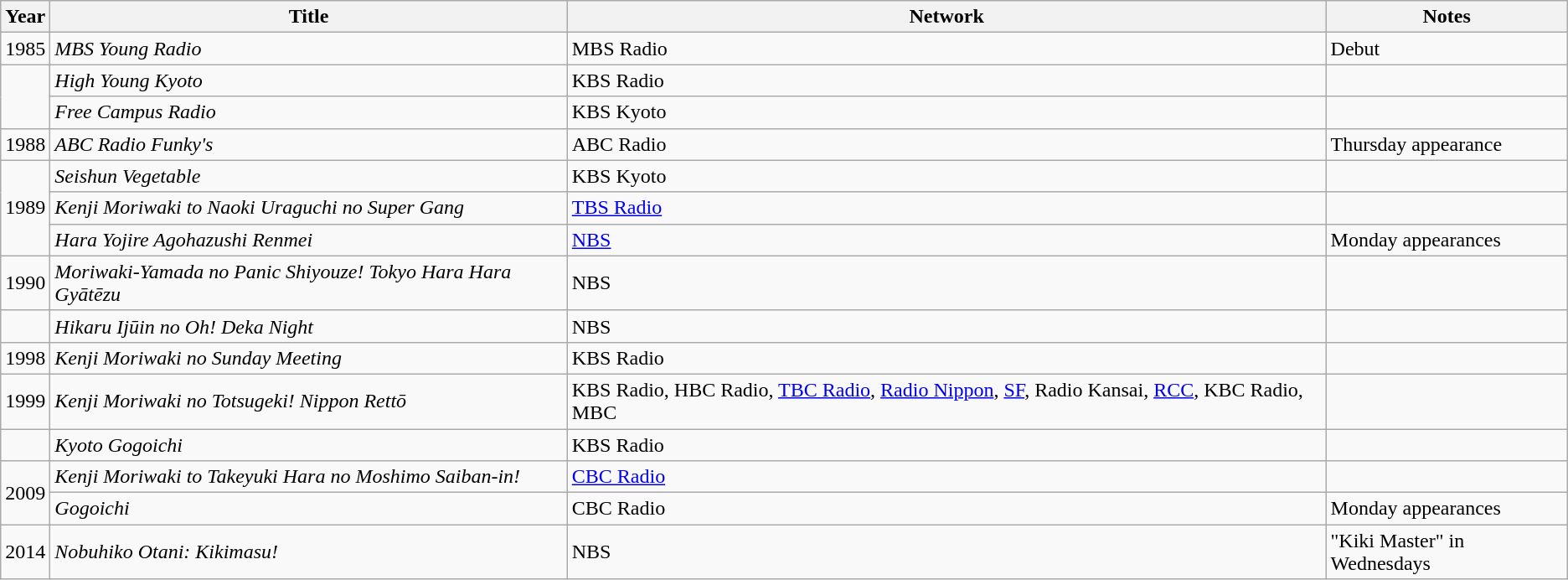<table class="wikitable">
<tr>
<th>Year</th>
<th>Title</th>
<th>Network</th>
<th>Notes</th>
</tr>
<tr>
<td>1985</td>
<td><em>MBS Young Radio</em></td>
<td>MBS Radio</td>
<td>Debut</td>
</tr>
<tr>
<td rowspan="2"></td>
<td><em>High Young Kyoto</em></td>
<td>KBS Radio</td>
<td></td>
</tr>
<tr>
<td><em>Free Campus Radio</em></td>
<td>KBS Kyoto</td>
<td></td>
</tr>
<tr>
<td>1988</td>
<td><em>ABC Radio Funky's</em></td>
<td>ABC Radio</td>
<td>Thursday appearance</td>
</tr>
<tr>
<td rowspan="3">1989</td>
<td><em>Seishun Vegetable</em></td>
<td>KBS Kyoto</td>
<td></td>
</tr>
<tr>
<td><em>Kenji Moriwaki to Naoki Uraguchi no Super Gang</em></td>
<td><a href='#'>TBS Radio</a></td>
<td></td>
</tr>
<tr>
<td><em>Hara Yojire Agohazushi Renmei</em></td>
<td><a href='#'>NBS</a></td>
<td>Monday appearances</td>
</tr>
<tr>
<td>1990</td>
<td><em>Moriwaki-Yamada no Panic Shiyouze! Tokyo Hara Hara Gyātēzu</em></td>
<td>NBS</td>
<td></td>
</tr>
<tr>
<td></td>
<td><em>Hikaru Ijūin no Oh! Deka Night</em></td>
<td>NBS</td>
<td></td>
</tr>
<tr>
<td>1998</td>
<td><em>Kenji Moriwaki no Sunday Meeting</em></td>
<td>KBS Radio</td>
<td></td>
</tr>
<tr>
<td>1999</td>
<td><em>Kenji Moriwaki no Totsugeki! Nippon Rettō</em></td>
<td>KBS Radio, HBC Radio, <a href='#'>TBC Radio</a>, <a href='#'>Radio Nippon</a>, <a href='#'>SF</a>, Radio Kansai, <a href='#'>RCC</a>, KBC Radio, MBC</td>
<td></td>
</tr>
<tr>
<td></td>
<td><em>Kyoto Gogoichi</em></td>
<td>KBS Radio</td>
<td></td>
</tr>
<tr>
<td rowspan="2">2009</td>
<td><em>Kenji Moriwaki to Takeyuki Hara no Moshimo Saiban-in!</em></td>
<td><a href='#'>CBC Radio</a></td>
<td></td>
</tr>
<tr>
<td><em>Gogoichi</em></td>
<td>CBC Radio</td>
<td>Monday appearances</td>
</tr>
<tr>
<td>2014</td>
<td><em>Nobuhiko Otani: Kikimasu!</em></td>
<td>NBS</td>
<td>"Kiki Master" in Wednesdays</td>
</tr>
</table>
